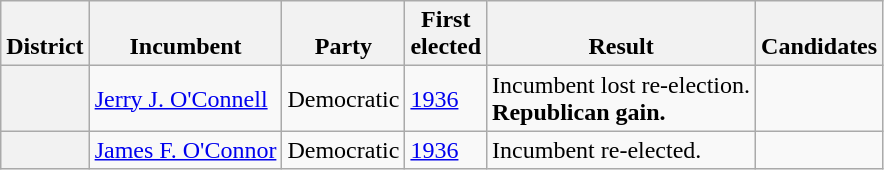<table class=wikitable>
<tr valign=bottom>
<th>District</th>
<th>Incumbent</th>
<th>Party</th>
<th>First<br>elected</th>
<th>Result</th>
<th>Candidates</th>
</tr>
<tr>
<th></th>
<td><a href='#'>Jerry J. O'Connell</a></td>
<td>Democratic</td>
<td><a href='#'>1936</a></td>
<td>Incumbent lost re-election.<br><strong>Republican gain.</strong></td>
<td nowrap></td>
</tr>
<tr>
<th></th>
<td><a href='#'>James F. O'Connor</a></td>
<td>Democratic</td>
<td><a href='#'>1936</a></td>
<td>Incumbent re-elected.</td>
<td nowrap></td>
</tr>
</table>
